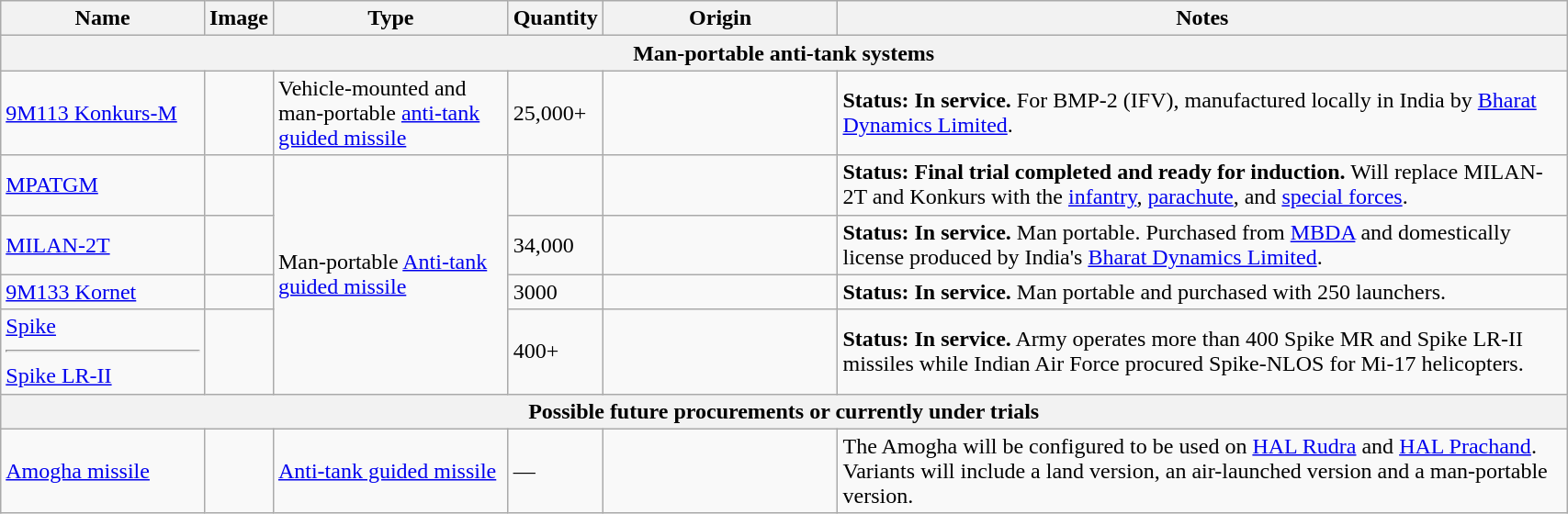<table class="wikitable" style="width:90%;">
<tr>
<th style="width:13%;">Name</th>
<th>Image</th>
<th style="width:15%;">Type</th>
<th style="width:5%;">Quantity</th>
<th style="width:15%;">Origin</th>
<th>Notes</th>
</tr>
<tr>
<th colspan="6">Man-portable anti-tank systems</th>
</tr>
<tr>
<td><a href='#'>9M113 Konkurs-M</a></td>
<td></td>
<td>Vehicle-mounted and man-portable <a href='#'>anti-tank guided missile</a></td>
<td>25,000+</td>
<td><br></td>
<td><strong>Status: In service.</strong> For BMP-2 (IFV), manufactured locally in India by <a href='#'>Bharat Dynamics Limited</a>.</td>
</tr>
<tr>
<td><a href='#'>MPATGM</a></td>
<td></td>
<td rowspan="4">Man-portable <a href='#'>Anti-tank guided missile</a></td>
<td></td>
<td></td>
<td><strong>Status: Final trial completed and ready for induction.</strong> Will replace MILAN-2T and Konkurs with the <a href='#'>infantry</a>, <a href='#'>parachute</a>, and <a href='#'>special forces</a>.</td>
</tr>
<tr>
<td><a href='#'>MILAN-2T</a></td>
<td></td>
<td>34,000</td>
<td><br><br></td>
<td><strong>Status: In service.</strong> Man portable. Purchased from <a href='#'>MBDA</a> and domestically license produced by India's <a href='#'>Bharat Dynamics Limited</a>.</td>
</tr>
<tr>
<td><a href='#'>9M133 Kornet</a></td>
<td></td>
<td>3000</td>
<td><br></td>
<td><strong>Status: In service.</strong> Man portable and purchased with 250 launchers.</td>
</tr>
<tr>
<td><a href='#'>Spike</a><hr><a href='#'>Spike LR-II</a></td>
<td></td>
<td>400+</td>
<td></td>
<td><strong>Status: In service.</strong> Army operates more than 400 Spike MR and Spike LR-II missiles while Indian Air Force procured Spike-NLOS for Mi-17 helicopters.</td>
</tr>
<tr>
<th colspan="6">Possible future procurements or currently under trials</th>
</tr>
<tr>
<td><a href='#'>Amogha missile</a></td>
<td></td>
<td><a href='#'>Anti-tank guided missile</a></td>
<td>—</td>
<td></td>
<td>The Amogha will be configured to be used on <a href='#'>HAL Rudra</a> and <a href='#'>HAL Prachand</a>. Variants will include a land version, an air-launched version and a man-portable version.</td>
</tr>
</table>
